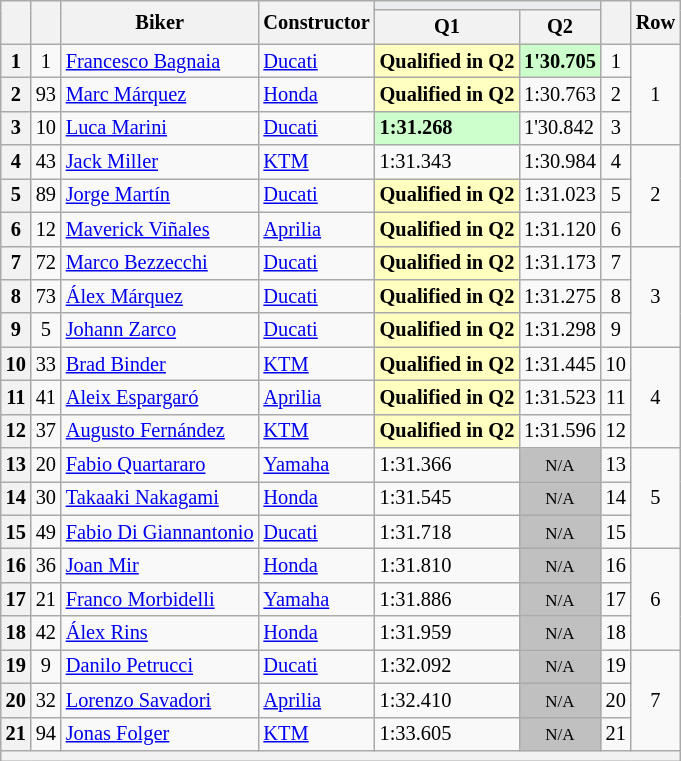<table class="wikitable sortable" style="font-size: 85%;">
<tr>
<th rowspan="2"></th>
<th rowspan="2"></th>
<th rowspan="2">Biker</th>
<th rowspan="2">Constructor</th>
<th colspan="2" style="background:#eaecf0; text-align:center;"></th>
<th rowspan="2"></th>
<th rowspan="2">Row</th>
</tr>
<tr>
<th scope="col">Q1</th>
<th scope="col">Q2</th>
</tr>
<tr>
<th scope=row>1</th>
<td align=center>1</td>
<td> <a href='#'>Francesco Bagnaia</a></td>
<td><a href='#'>Ducati</a></td>
<td style="background:#ffffbf;"><strong>Qualified in Q2</strong></td>
<td style=background:#ccffcc;><strong>1'30.705</strong></td>
<td align=center>1</td>
<td rowspan=3 align=center>1</td>
</tr>
<tr>
<th scope=row>2</th>
<td align=center>93</td>
<td> <a href='#'>Marc Márquez</a></td>
<td><a href='#'>Honda</a></td>
<td style="background:#ffffbf;"><strong>Qualified in Q2</strong></td>
<td>1:30.763</td>
<td align=center>2</td>
</tr>
<tr>
<th scope=row>3</th>
<td align=center>10</td>
<td> <a href='#'>Luca Marini</a></td>
<td><a href='#'>Ducati </a></td>
<td style=background:#ccffcc;><strong>1:31.268</strong></td>
<td>1'30.842</td>
<td align=center>3</td>
</tr>
<tr>
<th scope=row>4</th>
<td align=center>43</td>
<td> <a href='#'>Jack Miller</a></td>
<td><a href='#'>KTM</a></td>
<td>1:31.343</td>
<td>1:30.984</td>
<td align=center>4</td>
<td rowspan=3 align=center>2</td>
</tr>
<tr>
<th scope=row>5</th>
<td align=center>89</td>
<td> <a href='#'>Jorge Martín</a></td>
<td><a href='#'>Ducati </a></td>
<td style="background:#ffffbf;"><strong>Qualified in Q2</strong></td>
<td>1:31.023</td>
<td align=center>5</td>
</tr>
<tr>
<th scope=row>6</th>
<td align=center>12</td>
<td> <a href='#'>Maverick Viñales</a></td>
<td><a href='#'>Aprilia</a></td>
<td style="background:#ffffbf;"><strong>Qualified in Q2</strong></td>
<td>1:31.120</td>
<td align=center>6</td>
</tr>
<tr>
<th scope=row>7</th>
<td align=center>72</td>
<td> <a href='#'>Marco Bezzecchi</a></td>
<td><a href='#'>Ducati </a></td>
<td style="background:#ffffbf;"><strong>Qualified in Q2</strong></td>
<td>1:31.173</td>
<td align=center>7</td>
<td rowspan=3 align=center>3</td>
</tr>
<tr>
<th scope=row>8</th>
<td align=center>73</td>
<td> <a href='#'>Álex Márquez</a></td>
<td><a href='#'>Ducati </a></td>
<td style="background:#ffffbf;"><strong>Qualified in Q2</strong></td>
<td>1:31.275</td>
<td align=center>8</td>
</tr>
<tr>
<th scope=row>9</th>
<td align=center>5</td>
<td> <a href='#'>Johann Zarco</a></td>
<td><a href='#'>Ducati </a></td>
<td style="background:#ffffbf;"><strong>Qualified in Q2</strong></td>
<td>1:31.298</td>
<td align=center>9</td>
</tr>
<tr>
<th scope=row>10</th>
<td align=center>33</td>
<td> <a href='#'>Brad Binder</a></td>
<td><a href='#'>KTM</a></td>
<td style="background:#ffffbf;"><strong>Qualified in Q2</strong></td>
<td>1:31.445</td>
<td align=center>10</td>
<td rowspan=3 align=center>4</td>
</tr>
<tr>
<th scope=row>11</th>
<td align=center>41</td>
<td> <a href='#'>Aleix Espargaró</a></td>
<td><a href='#'>Aprilia</a></td>
<td style="background:#ffffbf;"><strong>Qualified in Q2</strong></td>
<td>1:31.523</td>
<td align=center>11</td>
</tr>
<tr>
<th scope=row>12</th>
<td align=center>37</td>
<td> <a href='#'>Augusto Fernández</a></td>
<td><a href='#'>KTM </a></td>
<td style="background:#ffffbf;"><strong>Qualified in Q2</strong></td>
<td>1:31.596</td>
<td align=center>12</td>
</tr>
<tr>
<th scope=row>13</th>
<td align=center>20</td>
<td> <a href='#'>Fabio Quartararo</a></td>
<td><a href='#'>Yamaha</a></td>
<td>1:31.366</td>
<td style="background: silver" align="center" data-sort-value="19"><small>N/A</small></td>
<td align=center>13</td>
<td rowspan=3 align=center>5</td>
</tr>
<tr>
<th scope=row>14</th>
<td align=center>30</td>
<td> <a href='#'>Takaaki Nakagami</a></td>
<td><a href='#'>Honda </a></td>
<td>1:31.545</td>
<td style="background: silver" align="center" data-sort-value="19"><small>N/A</small></td>
<td align=center>14</td>
</tr>
<tr>
<th scope=row>15</th>
<td align=center>49</td>
<td> <a href='#'>Fabio Di Giannantonio</a></td>
<td><a href='#'>Ducati </a></td>
<td>1:31.718</td>
<td style="background: silver" align="center" data-sort-value="19"><small>N/A</small></td>
<td align=center>15</td>
</tr>
<tr>
<th scope=row>16</th>
<td align=center>36</td>
<td> <a href='#'>Joan Mir</a></td>
<td><a href='#'>Honda</a></td>
<td>1:31.810</td>
<td style="background: silver" align="center" data-sort-value="19"><small>N/A</small></td>
<td align=center>16</td>
<td rowspan=3 align=center>6</td>
</tr>
<tr>
<th scope=row>17</th>
<td align=center>21</td>
<td> <a href='#'>Franco Morbidelli</a></td>
<td><a href='#'>Yamaha</a></td>
<td>1:31.886</td>
<td style="background: silver" align="center" data-sort-value="19"><small>N/A</small></td>
<td align=center>17</td>
</tr>
<tr>
<th scope=row>18</th>
<td align=center>42</td>
<td> <a href='#'>Álex Rins</a></td>
<td><a href='#'>Honda </a></td>
<td>1:31.959</td>
<td style="background: silver" align="center" data-sort-value="19"><small>N/A</small></td>
<td align=center>18</td>
</tr>
<tr>
<th scope=row>19</th>
<td align=center>9</td>
<td> <a href='#'>Danilo Petrucci</a></td>
<td><a href='#'>Ducati</a></td>
<td>1:32.092</td>
<td style="background: silver" align="center" data-sort-value="19"><small>N/A</small></td>
<td align=center>19</td>
<td rowspan=3 align=center>7</td>
</tr>
<tr>
<th scope=row>20</th>
<td align=center>32</td>
<td> <a href='#'>Lorenzo Savadori</a></td>
<td><a href='#'>Aprilia </a></td>
<td>1:32.410</td>
<td style="background: silver" align="center" data-sort-value="19"><small>N/A</small></td>
<td align=center>20</td>
</tr>
<tr>
<th scope=row>21</th>
<td align=center>94</td>
<td> <a href='#'>Jonas Folger</a></td>
<td><a href='#'>KTM </a></td>
<td>1:33.605</td>
<td style="background: silver" align="center" data-sort-value="19"><small>N/A</small></td>
<td align=center>21</td>
</tr>
<tr>
<th colspan="8"></th>
</tr>
</table>
